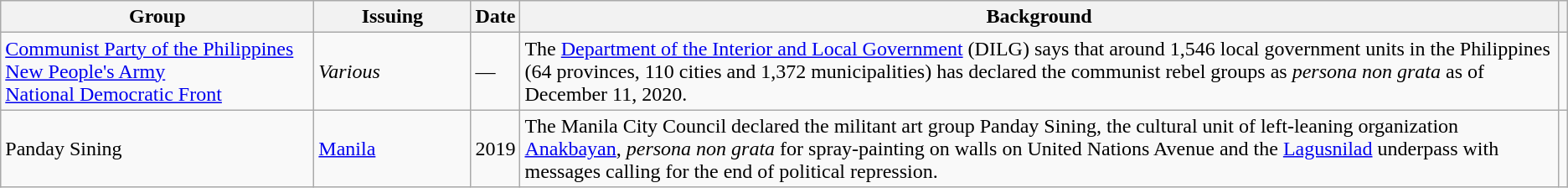<table class= "wikitable" align="center">
<tr>
<th width="20%">Group</th>
<th width="10%">Issuing </th>
<th>Date</th>
<th>Background</th>
<th></th>
</tr>
<tr>
<td><a href='#'>Communist Party of the Philippines</a><br><a href='#'>New People's Army</a><br><a href='#'>National Democratic Front</a></td>
<td><em>Various</em></td>
<td>—</td>
<td>The <a href='#'>Department of the Interior and Local Government</a> (DILG) says that around 1,546 local government units in the Philippines (64 provinces, 110 cities and 1,372 municipalities) has declared the communist rebel groups as <em>persona non grata</em> as of December 11, 2020.</td>
<td></td>
</tr>
<tr>
<td>Panday Sining</td>
<td><a href='#'>Manila</a></td>
<td>2019</td>
<td>The Manila City Council declared the militant art group Panday Sining, the cultural unit of left-leaning organization <a href='#'>Anakbayan</a>, <em>persona non grata</em> for spray-painting on walls on United Nations Avenue and the <a href='#'>Lagusnilad</a> underpass with messages calling for the end of political repression.</td>
<td></td>
</tr>
</table>
